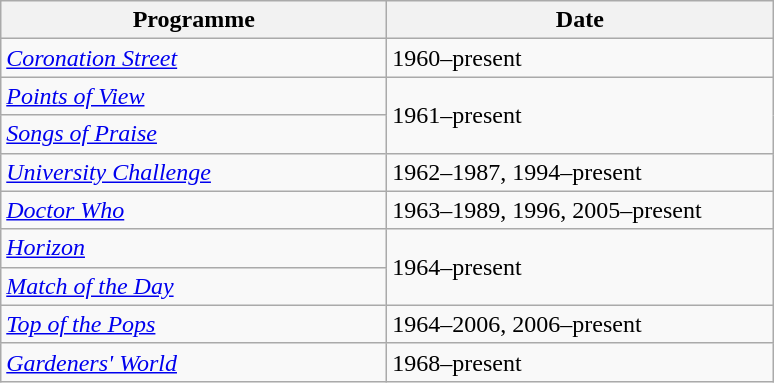<table class="wikitable">
<tr>
<th width=250>Programme</th>
<th width=250>Date</th>
</tr>
<tr>
<td><em><a href='#'>Coronation Street</a></em></td>
<td>1960–present</td>
</tr>
<tr>
<td><em><a href='#'>Points of View</a></em></td>
<td rowspan="2">1961–present</td>
</tr>
<tr>
<td><em><a href='#'>Songs of Praise</a></em></td>
</tr>
<tr>
<td><em><a href='#'>University Challenge</a></em></td>
<td>1962–1987, 1994–present</td>
</tr>
<tr>
<td><em><a href='#'>Doctor Who</a></em></td>
<td>1963–1989, 1996, 2005–present</td>
</tr>
<tr>
<td><em><a href='#'>Horizon</a></em></td>
<td rowspan="2">1964–present</td>
</tr>
<tr>
<td><em><a href='#'>Match of the Day</a></em></td>
</tr>
<tr>
<td><em><a href='#'>Top of the Pops</a></em></td>
<td>1964–2006, 2006–present</td>
</tr>
<tr>
<td><em><a href='#'>Gardeners' World</a></em></td>
<td>1968–present</td>
</tr>
</table>
